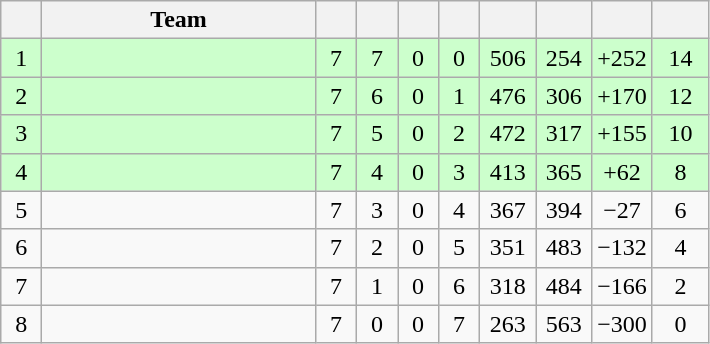<table class=wikitable style=text-align:center>
<tr>
<th width=20 abbr=Position></th>
<th width=175>Team</th>
<th width=20 abbr=Played></th>
<th width=20 abbr=Won></th>
<th width=20 abbr=Drawn></th>
<th width=20 abbr=Lost></th>
<th width=30 abbr=Goal for></th>
<th width=30 abbr=Goal against></th>
<th width=30 abbr=Goal difference></th>
<th width=30 abbr=Points></th>
</tr>
<tr style="background:#ccffcc;">
<td>1</td>
<td align=left></td>
<td>7</td>
<td>7</td>
<td>0</td>
<td>0</td>
<td>506</td>
<td>254</td>
<td>+252</td>
<td>14</td>
</tr>
<tr style="background:#ccffcc;">
<td>2</td>
<td align=left></td>
<td>7</td>
<td>6</td>
<td>0</td>
<td>1</td>
<td>476</td>
<td>306</td>
<td>+170</td>
<td>12</td>
</tr>
<tr style="background:#ccffcc;">
<td>3</td>
<td align=left></td>
<td>7</td>
<td>5</td>
<td>0</td>
<td>2</td>
<td>472</td>
<td>317</td>
<td>+155</td>
<td>10</td>
</tr>
<tr style="background:#ccffcc;">
<td>4</td>
<td align=left></td>
<td>7</td>
<td>4</td>
<td>0</td>
<td>3</td>
<td>413</td>
<td>365</td>
<td>+62</td>
<td>8</td>
</tr>
<tr>
<td>5</td>
<td align=left></td>
<td>7</td>
<td>3</td>
<td>0</td>
<td>4</td>
<td>367</td>
<td>394</td>
<td>−27</td>
<td>6</td>
</tr>
<tr>
<td>6</td>
<td align=left></td>
<td>7</td>
<td>2</td>
<td>0</td>
<td>5</td>
<td>351</td>
<td>483</td>
<td>−132</td>
<td>4</td>
</tr>
<tr>
<td>7</td>
<td align=left></td>
<td>7</td>
<td>1</td>
<td>0</td>
<td>6</td>
<td>318</td>
<td>484</td>
<td>−166</td>
<td>2</td>
</tr>
<tr>
<td>8</td>
<td align=left></td>
<td>7</td>
<td>0</td>
<td>0</td>
<td>7</td>
<td>263</td>
<td>563</td>
<td>−300</td>
<td>0</td>
</tr>
</table>
